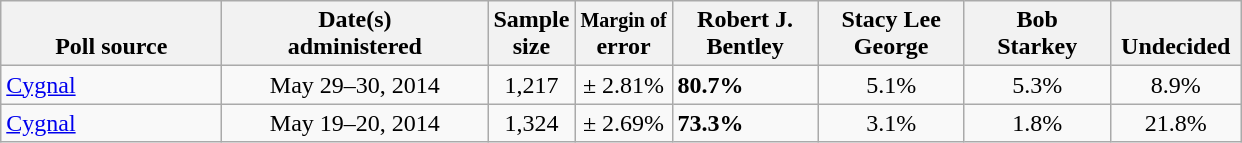<table class="wikitable">
<tr valign= bottom>
<th style="width:140px;">Poll source</th>
<th style="width:170px;">Date(s)<br>administered</th>
<th class=small>Sample<br>size</th>
<th><small>Margin of</small><br>error</th>
<th style="width:90px;">Robert J.<br>Bentley</th>
<th style="width:90px;">Stacy Lee<br>George</th>
<th style="width:90px;">Bob<br>Starkey</th>
<th style="width:80px;">Undecided</th>
</tr>
<tr>
<td><a href='#'>Cygnal</a></td>
<td align=center>May 29–30, 2014</td>
<td align=center>1,217</td>
<td align=center>± 2.81%</td>
<td><strong>80.7%</strong></td>
<td align=center>5.1%</td>
<td align=center>5.3%</td>
<td align=center>8.9%</td>
</tr>
<tr>
<td><a href='#'>Cygnal</a></td>
<td align=center>May 19–20, 2014</td>
<td align=center>1,324</td>
<td align=center>± 2.69%</td>
<td><strong>73.3%</strong></td>
<td align=center>3.1%</td>
<td align=center>1.8%</td>
<td align=center>21.8%</td>
</tr>
</table>
